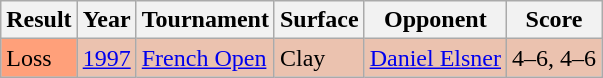<table class="sortable wikitable">
<tr>
<th>Result</th>
<th>Year</th>
<th>Tournament</th>
<th>Surface</th>
<th>Opponent</th>
<th class="unsortable">Score</th>
</tr>
<tr style="background:#ebc2af;">
<td style="background:#ffa07a;">Loss</td>
<td><a href='#'>1997</a></td>
<td><a href='#'>French Open</a></td>
<td>Clay</td>
<td> <a href='#'>Daniel Elsner</a></td>
<td>4–6, 4–6</td>
</tr>
</table>
